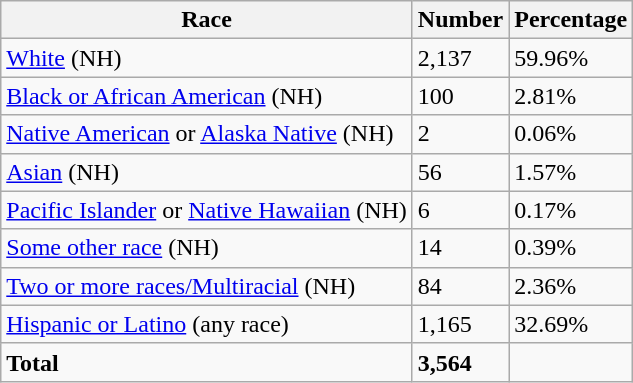<table class="wikitable">
<tr>
<th>Race</th>
<th>Number</th>
<th>Percentage</th>
</tr>
<tr>
<td><a href='#'>White</a> (NH)</td>
<td>2,137</td>
<td>59.96%</td>
</tr>
<tr>
<td><a href='#'>Black or African American</a> (NH)</td>
<td>100</td>
<td>2.81%</td>
</tr>
<tr>
<td><a href='#'>Native American</a> or <a href='#'>Alaska Native</a> (NH)</td>
<td>2</td>
<td>0.06%</td>
</tr>
<tr>
<td><a href='#'>Asian</a> (NH)</td>
<td>56</td>
<td>1.57%</td>
</tr>
<tr>
<td><a href='#'>Pacific Islander</a> or <a href='#'>Native Hawaiian</a> (NH)</td>
<td>6</td>
<td>0.17%</td>
</tr>
<tr>
<td><a href='#'>Some other race</a> (NH)</td>
<td>14</td>
<td>0.39%</td>
</tr>
<tr>
<td><a href='#'>Two or more races/Multiracial</a> (NH)</td>
<td>84</td>
<td>2.36%</td>
</tr>
<tr>
<td><a href='#'>Hispanic or Latino</a> (any race)</td>
<td>1,165</td>
<td>32.69%</td>
</tr>
<tr>
<td><strong>Total</strong></td>
<td><strong>3,564</strong></td>
<td></td>
</tr>
</table>
